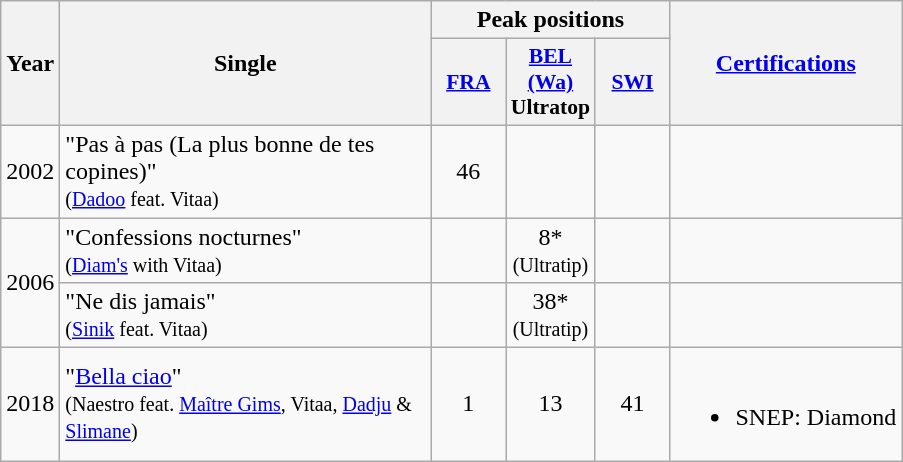<table class="wikitable">
<tr>
<th align="center" rowspan="2" width="10">Year</th>
<th align="center" rowspan="2" width="240">Single</th>
<th align="center" colspan="3" width="30">Peak positions</th>
<th align="center" rowspan="2"><a href='#'>Certifications</a></th>
</tr>
<tr>
<th scope="col" style="width:3em;font-size:90%;"><a href='#'>FRA</a><br></th>
<th scope="col" style="width:3em;font-size:90%;"><a href='#'>BEL <br>(Wa)</a><br>Ultratop<br></th>
<th scope="col" style="width:3em;font-size:90%;"><a href='#'>SWI</a><br></th>
</tr>
<tr>
<td align="center">2002</td>
<td>"Pas à pas (La plus bonne de tes copines)" <br><small>(<a href='#'>Dadoo</a> feat. Vitaa)</small></td>
<td align="center">46</td>
<td align="center"></td>
<td align="center"></td>
<td></td>
</tr>
<tr>
<td align="center" rowspan="2">2006</td>
<td>"Confessions nocturnes" <br><small>(<a href='#'>Diam's</a> with Vitaa)</small></td>
<td align="center"></td>
<td align="center">8*<br><small>(Ultratip)</small></td>
<td align="center"></td>
<td></td>
</tr>
<tr>
<td>"Ne dis jamais" <br><small>(<a href='#'>Sinik</a> feat. Vitaa)</small></td>
<td align="center"></td>
<td align="center">38*<br><small>(Ultratip)</small></td>
<td align="center"></td>
<td></td>
</tr>
<tr>
<td align="center">2018</td>
<td>"<a href='#'>Bella ciao</a>" <br><small>(Naestro feat. <a href='#'>Maître Gims</a>, Vitaa, <a href='#'>Dadju</a> & <a href='#'>Slimane</a>)</small></td>
<td align="center">1</td>
<td align="center">13</td>
<td align="center">41</td>
<td><br><ul><li>SNEP: Diamond</li></ul></td>
</tr>
</table>
